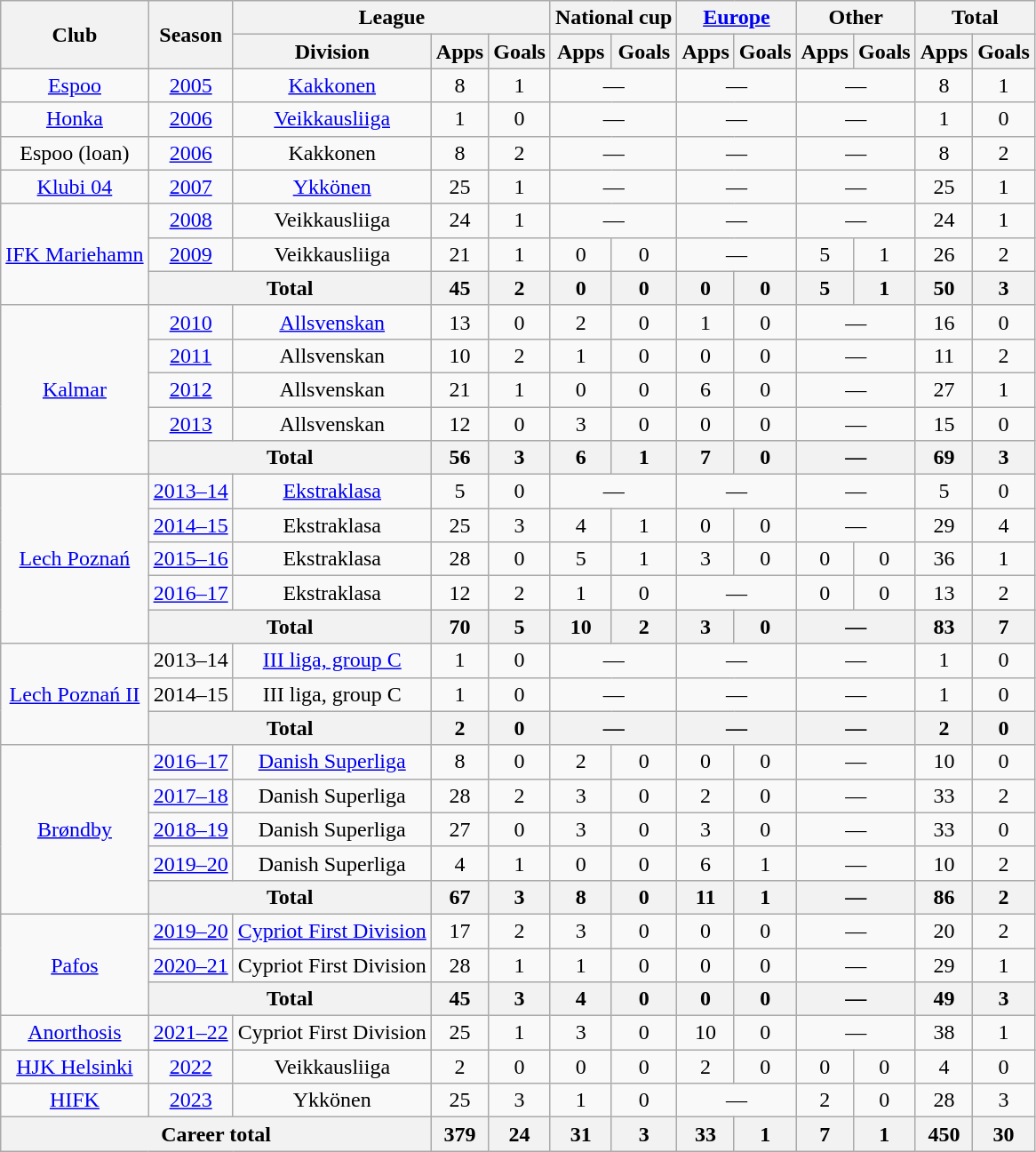<table class="wikitable" style="text-align:center">
<tr>
<th rowspan=2>Club</th>
<th rowspan=2>Season</th>
<th colspan=3>League</th>
<th colspan=2>National cup</th>
<th colspan=2><a href='#'>Europe</a></th>
<th colspan=2>Other</th>
<th colspan=2>Total</th>
</tr>
<tr>
<th>Division</th>
<th>Apps</th>
<th>Goals</th>
<th>Apps</th>
<th>Goals</th>
<th>Apps</th>
<th>Goals</th>
<th>Apps</th>
<th>Goals</th>
<th>Apps</th>
<th>Goals</th>
</tr>
<tr>
<td><a href='#'>Espoo</a></td>
<td><a href='#'>2005</a></td>
<td><a href='#'>Kakkonen</a></td>
<td>8</td>
<td>1</td>
<td colspan=2>—</td>
<td colspan=2>—</td>
<td colspan=2>—</td>
<td>8</td>
<td>1</td>
</tr>
<tr>
<td><a href='#'>Honka</a></td>
<td><a href='#'>2006</a></td>
<td><a href='#'>Veikkausliiga</a></td>
<td>1</td>
<td>0</td>
<td colspan=2>—</td>
<td colspan=2>—</td>
<td colspan=2>—</td>
<td>1</td>
<td>0</td>
</tr>
<tr>
<td>Espoo (loan)</td>
<td><a href='#'>2006</a></td>
<td>Kakkonen</td>
<td>8</td>
<td>2</td>
<td colspan=2>—</td>
<td colspan=2>—</td>
<td colspan=2>—</td>
<td>8</td>
<td>2</td>
</tr>
<tr>
<td><a href='#'>Klubi 04</a></td>
<td><a href='#'>2007</a></td>
<td><a href='#'>Ykkönen</a></td>
<td>25</td>
<td>1</td>
<td colspan=2>—</td>
<td colspan=2>—</td>
<td colspan=2>—</td>
<td>25</td>
<td>1</td>
</tr>
<tr>
<td rowspan=3><a href='#'>IFK Mariehamn</a></td>
<td><a href='#'>2008</a></td>
<td>Veikkausliiga</td>
<td>24</td>
<td>1</td>
<td colspan=2>—</td>
<td colspan=2>—</td>
<td colspan=2>—</td>
<td>24</td>
<td>1</td>
</tr>
<tr>
<td><a href='#'>2009</a></td>
<td>Veikkausliiga</td>
<td>21</td>
<td>1</td>
<td>0</td>
<td>0</td>
<td colspan=2>—</td>
<td>5</td>
<td>1</td>
<td>26</td>
<td>2</td>
</tr>
<tr>
<th colspan="2">Total</th>
<th>45</th>
<th>2</th>
<th>0</th>
<th>0</th>
<th>0</th>
<th>0</th>
<th>5</th>
<th>1</th>
<th>50</th>
<th>3</th>
</tr>
<tr>
<td rowspan="5"><a href='#'>Kalmar</a></td>
<td><a href='#'>2010</a></td>
<td><a href='#'>Allsvenskan</a></td>
<td>13</td>
<td>0</td>
<td>2</td>
<td>0</td>
<td>1</td>
<td>0</td>
<td colspan=2>—</td>
<td>16</td>
<td>0</td>
</tr>
<tr>
<td><a href='#'>2011</a></td>
<td>Allsvenskan</td>
<td>10</td>
<td>2</td>
<td>1</td>
<td>0</td>
<td>0</td>
<td>0</td>
<td colspan=2>—</td>
<td>11</td>
<td>2</td>
</tr>
<tr>
<td><a href='#'>2012</a></td>
<td>Allsvenskan</td>
<td>21</td>
<td>1</td>
<td>0</td>
<td>0</td>
<td>6</td>
<td>0</td>
<td colspan=2>—</td>
<td>27</td>
<td>1</td>
</tr>
<tr>
<td><a href='#'>2013</a></td>
<td>Allsvenskan</td>
<td>12</td>
<td>0</td>
<td>3</td>
<td>0</td>
<td>0</td>
<td>0</td>
<td colspan=2>—</td>
<td>15</td>
<td>0</td>
</tr>
<tr>
<th colspan="2">Total</th>
<th>56</th>
<th>3</th>
<th>6</th>
<th>1</th>
<th>7</th>
<th>0</th>
<th colspan=2>—</th>
<th>69</th>
<th>3</th>
</tr>
<tr>
<td rowspan="5"><a href='#'>Lech Poznań</a></td>
<td><a href='#'>2013–14</a></td>
<td><a href='#'>Ekstraklasa</a></td>
<td>5</td>
<td>0</td>
<td colspan="2">—</td>
<td colspan="2">—</td>
<td colspan="2">—</td>
<td>5</td>
<td>0</td>
</tr>
<tr>
<td><a href='#'>2014–15</a></td>
<td>Ekstraklasa</td>
<td>25</td>
<td>3</td>
<td>4</td>
<td>1</td>
<td>0</td>
<td>0</td>
<td colspan="2">—</td>
<td>29</td>
<td>4</td>
</tr>
<tr>
<td><a href='#'>2015–16</a></td>
<td>Ekstraklasa</td>
<td>28</td>
<td>0</td>
<td>5</td>
<td>1</td>
<td>3</td>
<td>0</td>
<td>0</td>
<td>0</td>
<td>36</td>
<td>1</td>
</tr>
<tr>
<td><a href='#'>2016–17</a></td>
<td>Ekstraklasa</td>
<td>12</td>
<td>2</td>
<td>1</td>
<td>0</td>
<td colspan="2">—</td>
<td>0</td>
<td>0</td>
<td>13</td>
<td>2</td>
</tr>
<tr>
<th colspan="2">Total</th>
<th>70</th>
<th>5</th>
<th>10</th>
<th>2</th>
<th>3</th>
<th>0</th>
<th colspan=2>—</th>
<th>83</th>
<th>7</th>
</tr>
<tr>
<td rowspan="3"><a href='#'>Lech Poznań II</a></td>
<td>2013–14</td>
<td><a href='#'>III liga, group C</a></td>
<td>1</td>
<td>0</td>
<td colspan="2">—</td>
<td colspan="2">—</td>
<td colspan="2">—</td>
<td>1</td>
<td>0</td>
</tr>
<tr>
<td>2014–15</td>
<td>III liga, group C</td>
<td>1</td>
<td>0</td>
<td colspan="2">—</td>
<td colspan="2">—</td>
<td colspan="2">—</td>
<td>1</td>
<td>0</td>
</tr>
<tr>
<th colspan="2">Total</th>
<th>2</th>
<th>0</th>
<th colspan="2">—</th>
<th colspan="2">—</th>
<th colspan="2">—</th>
<th>2</th>
<th>0</th>
</tr>
<tr>
<td rowspan="5"><a href='#'>Brøndby</a></td>
<td><a href='#'>2016–17</a></td>
<td><a href='#'>Danish Superliga</a></td>
<td>8</td>
<td>0</td>
<td>2</td>
<td>0</td>
<td>0</td>
<td>0</td>
<td colspan=2>—</td>
<td>10</td>
<td>0</td>
</tr>
<tr>
<td><a href='#'>2017–18</a></td>
<td>Danish Superliga</td>
<td>28</td>
<td>2</td>
<td>3</td>
<td>0</td>
<td>2</td>
<td>0</td>
<td colspan=2>—</td>
<td>33</td>
<td>2</td>
</tr>
<tr>
<td><a href='#'>2018–19</a></td>
<td>Danish Superliga</td>
<td>27</td>
<td>0</td>
<td>3</td>
<td>0</td>
<td>3</td>
<td>0</td>
<td colspan=2>—</td>
<td>33</td>
<td>0</td>
</tr>
<tr>
<td><a href='#'>2019–20</a></td>
<td>Danish Superliga</td>
<td>4</td>
<td>1</td>
<td>0</td>
<td>0</td>
<td>6</td>
<td>1</td>
<td colspan=2>—</td>
<td>10</td>
<td>2</td>
</tr>
<tr>
<th colspan="2">Total</th>
<th>67</th>
<th>3</th>
<th>8</th>
<th>0</th>
<th>11</th>
<th>1</th>
<th colspan=2>—</th>
<th>86</th>
<th>2</th>
</tr>
<tr>
<td rowspan="3"><a href='#'>Pafos</a></td>
<td><a href='#'>2019–20</a></td>
<td><a href='#'>Cypriot First Division</a></td>
<td>17</td>
<td>2</td>
<td>3</td>
<td>0</td>
<td>0</td>
<td>0</td>
<td colspan=2>—</td>
<td>20</td>
<td>2</td>
</tr>
<tr>
<td><a href='#'>2020–21</a></td>
<td>Cypriot First Division</td>
<td>28</td>
<td>1</td>
<td>1</td>
<td>0</td>
<td>0</td>
<td>0</td>
<td colspan=2>—</td>
<td>29</td>
<td>1</td>
</tr>
<tr>
<th colspan="2">Total</th>
<th>45</th>
<th>3</th>
<th>4</th>
<th>0</th>
<th>0</th>
<th>0</th>
<th colspan=2>—</th>
<th>49</th>
<th>3</th>
</tr>
<tr>
<td><a href='#'>Anorthosis</a></td>
<td><a href='#'>2021–22</a></td>
<td>Cypriot First Division</td>
<td>25</td>
<td>1</td>
<td>3</td>
<td>0</td>
<td>10</td>
<td>0</td>
<td colspan=2>—</td>
<td>38</td>
<td>1</td>
</tr>
<tr>
<td><a href='#'>HJK Helsinki</a></td>
<td><a href='#'>2022</a></td>
<td>Veikkausliiga</td>
<td>2</td>
<td>0</td>
<td>0</td>
<td>0</td>
<td>2</td>
<td>0</td>
<td>0</td>
<td>0</td>
<td>4</td>
<td>0</td>
</tr>
<tr>
<td><a href='#'>HIFK</a></td>
<td><a href='#'>2023</a></td>
<td>Ykkönen</td>
<td>25</td>
<td>3</td>
<td>1</td>
<td>0</td>
<td colspan=2>—</td>
<td>2</td>
<td>0</td>
<td>28</td>
<td>3</td>
</tr>
<tr>
<th colspan="3">Career total</th>
<th>379</th>
<th>24</th>
<th>31</th>
<th>3</th>
<th>33</th>
<th>1</th>
<th>7</th>
<th>1</th>
<th>450</th>
<th>30</th>
</tr>
</table>
